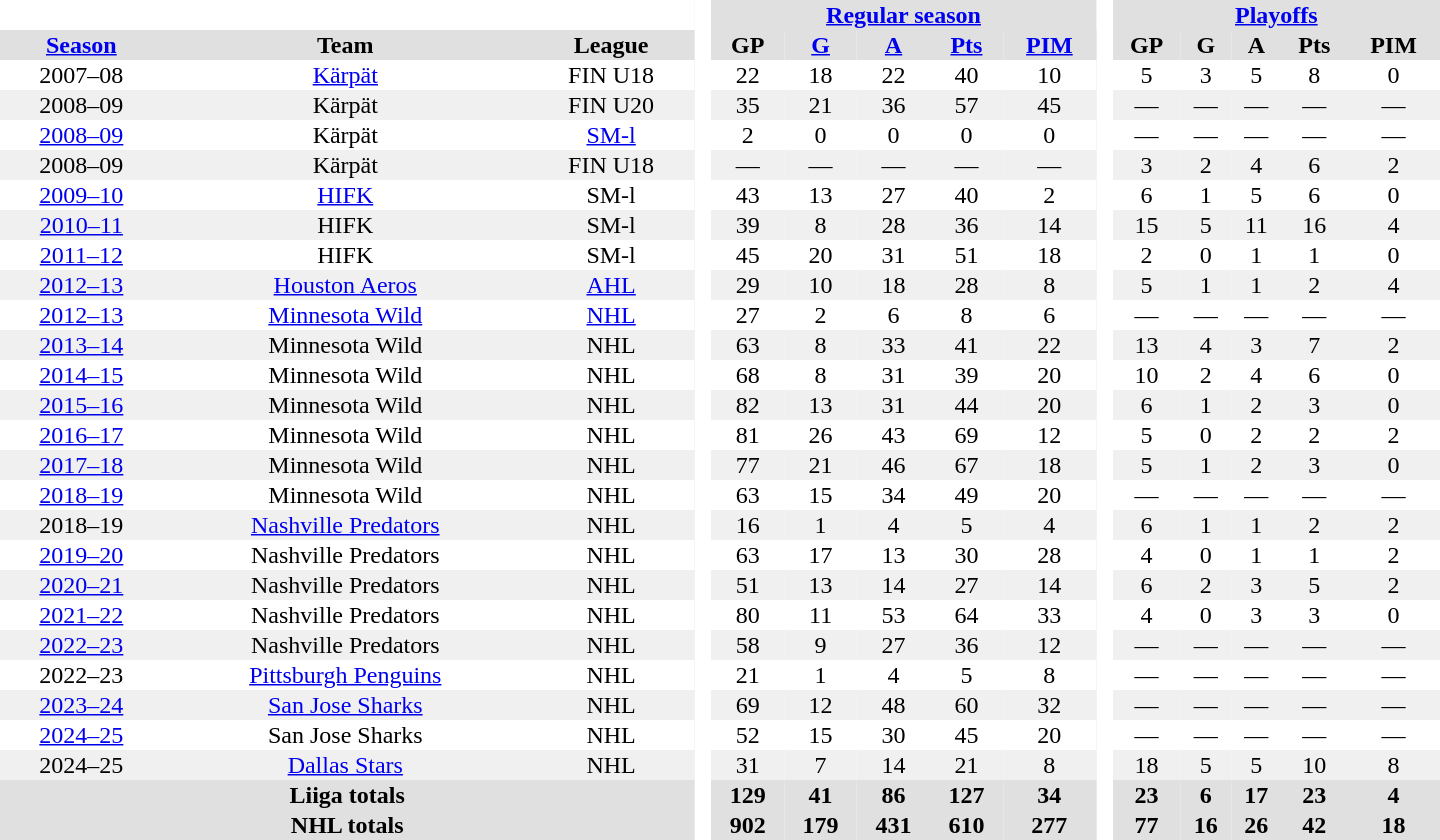<table border="0" cellpadding="1" cellspacing="0" style="text-align:center; width:60em;">
<tr style="background:#e0e0e0;">
<th colspan="3" bgcolor="#ffffff"> </th>
<th rowspan="100" bgcolor="#ffffff"> </th>
<th colspan="5"><a href='#'>Regular season</a></th>
<th rowspan="100" bgcolor="#ffffff"> </th>
<th colspan="5"><a href='#'>Playoffs</a></th>
</tr>
<tr style="background:#e0e0e0;">
<th><a href='#'>Season</a></th>
<th>Team</th>
<th>League</th>
<th>GP</th>
<th><a href='#'>G</a></th>
<th><a href='#'>A</a></th>
<th><a href='#'>Pts</a></th>
<th><a href='#'>PIM</a></th>
<th>GP</th>
<th>G</th>
<th>A</th>
<th>Pts</th>
<th>PIM</th>
</tr>
<tr>
<td>2007–08</td>
<td><a href='#'>Kärpät</a></td>
<td>FIN U18</td>
<td>22</td>
<td>18</td>
<td>22</td>
<td>40</td>
<td>10</td>
<td>5</td>
<td>3</td>
<td>5</td>
<td>8</td>
<td>0</td>
</tr>
<tr style="background:#f0f0f0;">
<td>2008–09</td>
<td>Kärpät</td>
<td>FIN U20</td>
<td>35</td>
<td>21</td>
<td>36</td>
<td>57</td>
<td>45</td>
<td>—</td>
<td>—</td>
<td>—</td>
<td>—</td>
<td>—</td>
</tr>
<tr>
<td><a href='#'>2008–09</a></td>
<td>Kärpät</td>
<td><a href='#'>SM-l</a></td>
<td>2</td>
<td>0</td>
<td>0</td>
<td>0</td>
<td>0</td>
<td>—</td>
<td>—</td>
<td>—</td>
<td>—</td>
<td>—</td>
</tr>
<tr style="background:#f0f0f0;">
<td>2008–09</td>
<td>Kärpät</td>
<td>FIN U18</td>
<td>—</td>
<td>—</td>
<td>—</td>
<td>—</td>
<td>—</td>
<td>3</td>
<td>2</td>
<td>4</td>
<td>6</td>
<td>2</td>
</tr>
<tr>
<td><a href='#'>2009–10</a></td>
<td><a href='#'>HIFK</a></td>
<td>SM-l</td>
<td>43</td>
<td>13</td>
<td>27</td>
<td>40</td>
<td>2</td>
<td>6</td>
<td>1</td>
<td>5</td>
<td>6</td>
<td>0</td>
</tr>
<tr style="background:#f0f0f0;">
<td><a href='#'>2010–11</a></td>
<td>HIFK</td>
<td>SM-l</td>
<td>39</td>
<td>8</td>
<td>28</td>
<td>36</td>
<td>14</td>
<td>15</td>
<td>5</td>
<td>11</td>
<td>16</td>
<td>4</td>
</tr>
<tr>
<td><a href='#'>2011–12</a></td>
<td>HIFK</td>
<td>SM-l</td>
<td>45</td>
<td>20</td>
<td>31</td>
<td>51</td>
<td>18</td>
<td>2</td>
<td>0</td>
<td>1</td>
<td>1</td>
<td>0</td>
</tr>
<tr style="background:#f0f0f0;">
<td><a href='#'>2012–13</a></td>
<td><a href='#'>Houston Aeros</a></td>
<td><a href='#'>AHL</a></td>
<td>29</td>
<td>10</td>
<td>18</td>
<td>28</td>
<td>8</td>
<td>5</td>
<td>1</td>
<td>1</td>
<td>2</td>
<td>4</td>
</tr>
<tr>
<td><a href='#'>2012–13</a></td>
<td><a href='#'>Minnesota Wild</a></td>
<td><a href='#'>NHL</a></td>
<td>27</td>
<td>2</td>
<td>6</td>
<td>8</td>
<td>6</td>
<td>—</td>
<td>—</td>
<td>—</td>
<td>—</td>
<td>—</td>
</tr>
<tr style="background:#f0f0f0;">
<td><a href='#'>2013–14</a></td>
<td>Minnesota Wild</td>
<td>NHL</td>
<td>63</td>
<td>8</td>
<td>33</td>
<td>41</td>
<td>22</td>
<td>13</td>
<td>4</td>
<td>3</td>
<td>7</td>
<td>2</td>
</tr>
<tr>
<td><a href='#'>2014–15</a></td>
<td>Minnesota Wild</td>
<td>NHL</td>
<td>68</td>
<td>8</td>
<td>31</td>
<td>39</td>
<td>20</td>
<td>10</td>
<td>2</td>
<td>4</td>
<td>6</td>
<td>0</td>
</tr>
<tr style="background:#f0f0f0;">
<td><a href='#'>2015–16</a></td>
<td>Minnesota Wild</td>
<td>NHL</td>
<td>82</td>
<td>13</td>
<td>31</td>
<td>44</td>
<td>20</td>
<td>6</td>
<td>1</td>
<td>2</td>
<td>3</td>
<td>0</td>
</tr>
<tr>
<td><a href='#'>2016–17</a></td>
<td>Minnesota Wild</td>
<td>NHL</td>
<td>81</td>
<td>26</td>
<td>43</td>
<td>69</td>
<td>12</td>
<td>5</td>
<td>0</td>
<td>2</td>
<td>2</td>
<td>2</td>
</tr>
<tr style="background:#f0f0f0;">
<td><a href='#'>2017–18</a></td>
<td>Minnesota Wild</td>
<td>NHL</td>
<td>77</td>
<td>21</td>
<td>46</td>
<td>67</td>
<td>18</td>
<td>5</td>
<td>1</td>
<td>2</td>
<td>3</td>
<td>0</td>
</tr>
<tr>
<td><a href='#'>2018–19</a></td>
<td>Minnesota Wild</td>
<td>NHL</td>
<td>63</td>
<td>15</td>
<td>34</td>
<td>49</td>
<td>20</td>
<td>—</td>
<td>—</td>
<td>—</td>
<td>—</td>
<td>—</td>
</tr>
<tr style="background:#f0f0f0;">
<td>2018–19</td>
<td><a href='#'>Nashville Predators</a></td>
<td>NHL</td>
<td>16</td>
<td>1</td>
<td>4</td>
<td>5</td>
<td>4</td>
<td>6</td>
<td>1</td>
<td>1</td>
<td>2</td>
<td>2</td>
</tr>
<tr>
<td><a href='#'>2019–20</a></td>
<td>Nashville Predators</td>
<td>NHL</td>
<td>63</td>
<td>17</td>
<td>13</td>
<td>30</td>
<td>28</td>
<td>4</td>
<td>0</td>
<td>1</td>
<td>1</td>
<td>2</td>
</tr>
<tr style="background:#f0f0f0;">
<td><a href='#'>2020–21</a></td>
<td>Nashville Predators</td>
<td>NHL</td>
<td>51</td>
<td>13</td>
<td>14</td>
<td>27</td>
<td>14</td>
<td>6</td>
<td>2</td>
<td>3</td>
<td>5</td>
<td>2</td>
</tr>
<tr>
<td><a href='#'>2021–22</a></td>
<td>Nashville Predators</td>
<td>NHL</td>
<td>80</td>
<td>11</td>
<td>53</td>
<td>64</td>
<td>33</td>
<td>4</td>
<td>0</td>
<td>3</td>
<td>3</td>
<td>0</td>
</tr>
<tr style="background:#f0f0f0;">
<td><a href='#'>2022–23</a></td>
<td>Nashville Predators</td>
<td>NHL</td>
<td>58</td>
<td>9</td>
<td>27</td>
<td>36</td>
<td>12</td>
<td>—</td>
<td>—</td>
<td>—</td>
<td>—</td>
<td>—</td>
</tr>
<tr>
<td>2022–23</td>
<td><a href='#'>Pittsburgh Penguins</a></td>
<td>NHL</td>
<td>21</td>
<td>1</td>
<td>4</td>
<td>5</td>
<td>8</td>
<td>—</td>
<td>—</td>
<td>—</td>
<td>—</td>
<td>—</td>
</tr>
<tr style="background:#f0f0f0;">
<td><a href='#'>2023–24</a></td>
<td><a href='#'>San Jose Sharks</a></td>
<td>NHL</td>
<td>69</td>
<td>12</td>
<td>48</td>
<td>60</td>
<td>32</td>
<td>—</td>
<td>—</td>
<td>—</td>
<td>—</td>
<td>—</td>
</tr>
<tr>
<td><a href='#'>2024–25</a></td>
<td>San Jose Sharks</td>
<td>NHL</td>
<td>52</td>
<td>15</td>
<td>30</td>
<td>45</td>
<td>20</td>
<td>—</td>
<td>—</td>
<td>—</td>
<td>—</td>
<td>—</td>
</tr>
<tr style="background:#f0f0f0;">
<td>2024–25</td>
<td><a href='#'>Dallas Stars</a></td>
<td>NHL</td>
<td>31</td>
<td>7</td>
<td>14</td>
<td>21</td>
<td>8</td>
<td>18</td>
<td>5</td>
<td>5</td>
<td>10</td>
<td>8</td>
</tr>
<tr bgcolor="#e0e0e0">
<th colspan="3">Liiga totals</th>
<th>129</th>
<th>41</th>
<th>86</th>
<th>127</th>
<th>34</th>
<th>23</th>
<th>6</th>
<th>17</th>
<th>23</th>
<th>4</th>
</tr>
<tr bgcolor="#e0e0e0">
<th colspan="3">NHL totals</th>
<th>902</th>
<th>179</th>
<th>431</th>
<th>610</th>
<th>277</th>
<th>77</th>
<th>16</th>
<th>26</th>
<th>42</th>
<th>18</th>
</tr>
</table>
